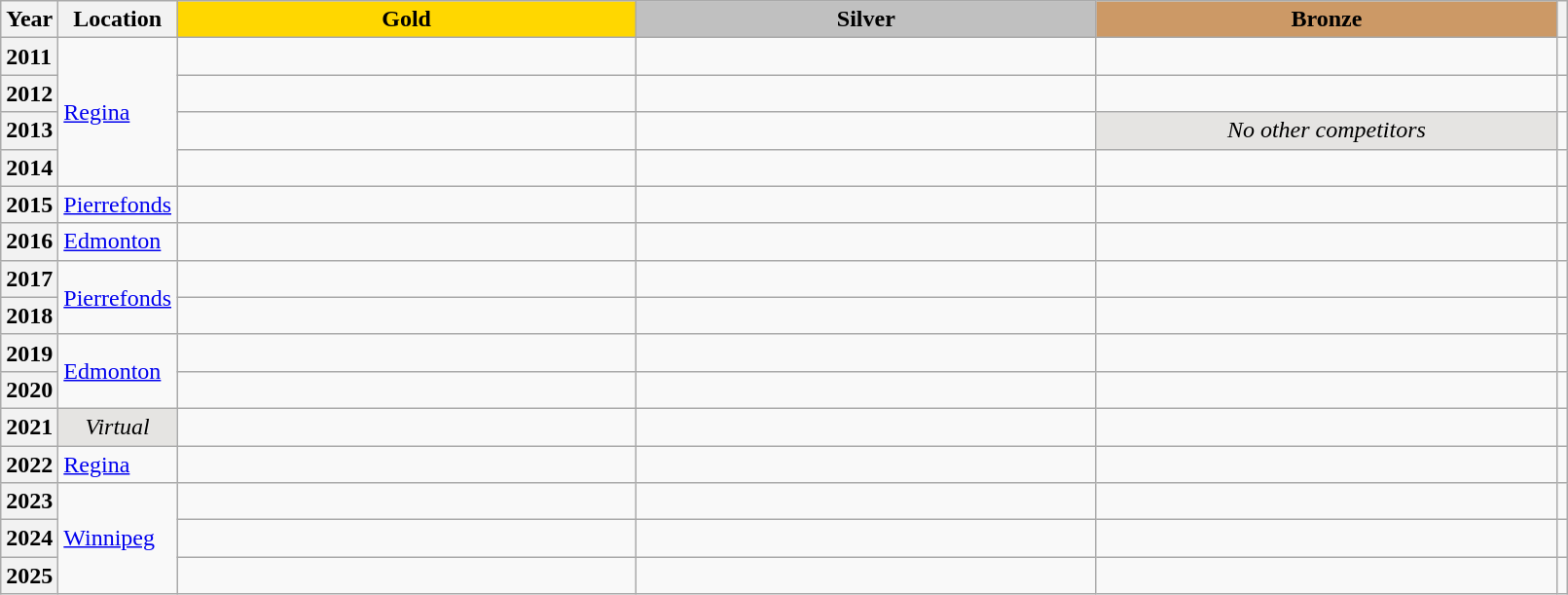<table class="wikitable unsortable" style="text-align:left; width:85%">
<tr>
<th scope="col" style="text-align:center">Year</th>
<th scope="col" style="text-align:center">Location</th>
<td scope="col" style="text-align:center; width:30%; background:gold"><strong>Gold</strong></td>
<td scope="col" style="text-align:center; width:30%; background:silver"><strong>Silver</strong></td>
<td scope="col" style="text-align:center; width:30%; background:#c96"><strong>Bronze</strong></td>
<th scope="col" style="text-align:center"></th>
</tr>
<tr>
<th scope="row" style="text-align:left">2011</th>
<td rowspan="4"><a href='#'>Regina</a></td>
<td></td>
<td></td>
<td></td>
<td></td>
</tr>
<tr>
<th scope="row" style="text-align:left">2012</th>
<td></td>
<td></td>
<td></td>
<td></td>
</tr>
<tr>
<th scope="row" style="text-align:left">2013</th>
<td></td>
<td></td>
<td align="center" bgcolor="e5e4e2"><em>No other competitors</em></td>
<td></td>
</tr>
<tr>
<th scope="row" style="text-align:left">2014</th>
<td></td>
<td></td>
<td></td>
<td></td>
</tr>
<tr>
<th scope="row" style="text-align:left">2015</th>
<td><a href='#'>Pierrefonds</a></td>
<td></td>
<td></td>
<td></td>
<td></td>
</tr>
<tr>
<th scope="row" style="text-align:left">2016</th>
<td><a href='#'>Edmonton</a></td>
<td></td>
<td></td>
<td></td>
<td></td>
</tr>
<tr>
<th scope="row" style="text-align:left">2017</th>
<td rowspan="2"><a href='#'>Pierrefonds</a></td>
<td></td>
<td></td>
<td></td>
<td></td>
</tr>
<tr>
<th scope="row" style="text-align:left">2018</th>
<td></td>
<td></td>
<td></td>
<td></td>
</tr>
<tr>
<th scope="row" style="text-align:left">2019</th>
<td rowspan="2"><a href='#'>Edmonton</a></td>
<td></td>
<td></td>
<td></td>
<td></td>
</tr>
<tr>
<th scope="row" style="text-align:left">2020</th>
<td></td>
<td></td>
<td></td>
<td></td>
</tr>
<tr>
<th scope="row" style="text-align:left">2021</th>
<td align="center" bgcolor="e5e4e2"><em>Virtual</em></td>
<td></td>
<td></td>
<td></td>
<td></td>
</tr>
<tr>
<th scope="row" style="text-align:left">2022</th>
<td><a href='#'>Regina</a></td>
<td></td>
<td></td>
<td></td>
<td></td>
</tr>
<tr>
<th scope="row" style="text-align:left">2023</th>
<td rowspan="3"><a href='#'>Winnipeg</a></td>
<td></td>
<td></td>
<td></td>
<td></td>
</tr>
<tr>
<th scope="row" style="text-align:left">2024</th>
<td></td>
<td></td>
<td></td>
<td></td>
</tr>
<tr>
<th scope="row" style="text-align:left">2025</th>
<td></td>
<td></td>
<td></td>
<td></td>
</tr>
</table>
